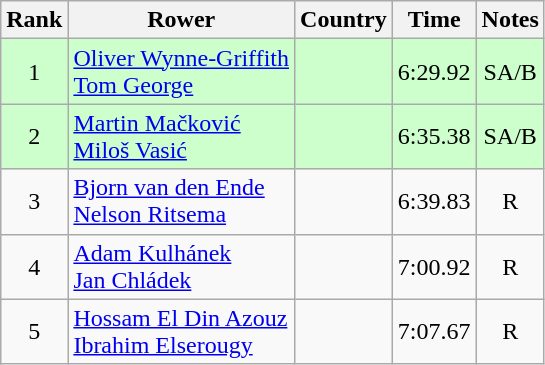<table class="wikitable" style="text-align:center">
<tr>
<th>Rank</th>
<th>Rower</th>
<th>Country</th>
<th>Time</th>
<th>Notes</th>
</tr>
<tr bgcolor=ccffcc>
<td>1</td>
<td align="left"><a href='#'>Oliver Wynne-Griffith</a><br><a href='#'>Tom George</a></td>
<td align="left"></td>
<td>6:29.92</td>
<td>SA/B</td>
</tr>
<tr bgcolor=ccffcc>
<td>2</td>
<td align="left"><a href='#'>Martin Mačković</a><br><a href='#'>Miloš Vasić</a></td>
<td align="left"></td>
<td>6:35.38</td>
<td>SA/B</td>
</tr>
<tr>
<td>3</td>
<td align="left"><a href='#'>Bjorn van den Ende</a><br><a href='#'>Nelson Ritsema</a></td>
<td align="left"></td>
<td>6:39.83</td>
<td>R</td>
</tr>
<tr>
<td>4</td>
<td align="left"><a href='#'>Adam Kulhánek</a><br><a href='#'>Jan Chládek</a></td>
<td align="left"></td>
<td>7:00.92</td>
<td>R</td>
</tr>
<tr>
<td>5</td>
<td align="left"><a href='#'>Hossam El Din Azouz</a><br><a href='#'>Ibrahim Elserougy</a></td>
<td align="left"></td>
<td>7:07.67</td>
<td>R</td>
</tr>
</table>
